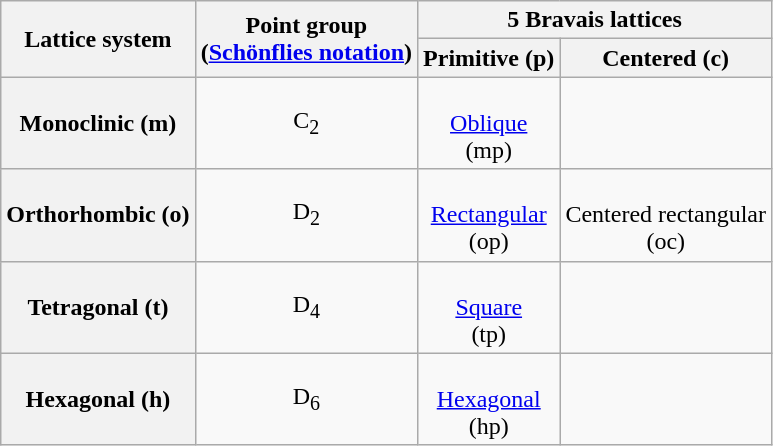<table class="wikitable skin-invert-image">
<tr>
<th rowspan=2>Lattice system</th>
<th rowspan=2>Point group <br>(<a href='#'>Schönflies notation</a>)</th>
<th colspan=2>5 Bravais lattices</th>
</tr>
<tr>
<th>Primitive (p)</th>
<th>Centered (c)</th>
</tr>
<tr align=center>
<th>Monoclinic (m)</th>
<td>C<sub>2</sub></td>
<td><br><a href='#'>Oblique</a><br>(mp)</td>
<td></td>
</tr>
<tr align=center>
<th>Orthorhombic (o)</th>
<td>D<sub>2</sub></td>
<td><br><a href='#'>Rectangular</a><br>(op)</td>
<td><br>Centered rectangular <br>(oc)</td>
</tr>
<tr align=center>
<th>Tetragonal (t)</th>
<td>D<sub>4</sub></td>
<td><br><a href='#'>Square</a><br>(tp)</td>
<td></td>
</tr>
<tr align=center>
<th>Hexagonal (h)</th>
<td>D<sub>6</sub></td>
<td><br><a href='#'>Hexagonal</a><br>(hp)</td>
<td></td>
</tr>
</table>
